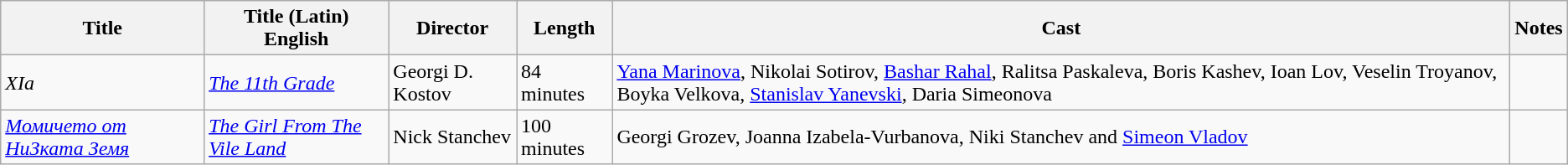<table class="wikitable">
<tr>
<th>Title</th>
<th>Title (Latin)<br>English</th>
<th>Director</th>
<th>Length</th>
<th>Cast</th>
<th>Notes</th>
</tr>
<tr>
<td><em>XIa</em></td>
<td><em><a href='#'>The 11th Grade</a></em></td>
<td>Georgi D. Kostov</td>
<td>84 minutes</td>
<td><a href='#'>Yana Marinova</a>, Nikolai Sotirov, <a href='#'>Bashar Rahal</a>, Ralitsa Paskaleva, Boris Kashev, Ioan Lov, Veselin Troyanov, Boyka Velkova, <a href='#'>Stanislav Yanevski</a>, Daria Simeonova</td>
<td></td>
</tr>
<tr>
<td><a href='#'><em>Момичето от НиЗката Земя</em></a></td>
<td><a href='#'><em>The Girl From The Vile Land</em></a></td>
<td>Nick Stanchev</td>
<td>100 minutes</td>
<td>Georgi Grozev, Joanna Izabela-Vurbanova, Niki Stanchev and <a href='#'>Simeon Vladov</a></td>
<td></td>
</tr>
</table>
